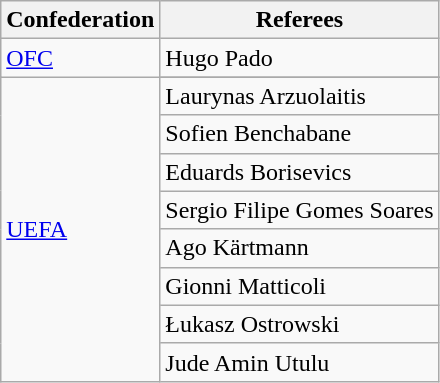<table class="wikitable">
<tr>
<th>Confederation</th>
<th>Referees</th>
</tr>
<tr>
<td><a href='#'>OFC</a></td>
<td> Hugo Pado</td>
</tr>
<tr>
<td rowspan="9"><a href='#'>UEFA</a></td>
</tr>
<tr>
<td> Laurynas Arzuolaitis</td>
</tr>
<tr>
<td> Sofien Benchabane</td>
</tr>
<tr>
<td> Eduards Borisevics</td>
</tr>
<tr>
<td> Sergio Filipe Gomes Soares</td>
</tr>
<tr>
<td> Ago Kärtmann</td>
</tr>
<tr>
<td> Gionni Matticoli</td>
</tr>
<tr>
<td> Łukasz Ostrowski</td>
</tr>
<tr>
<td> Jude Amin Utulu</td>
</tr>
</table>
